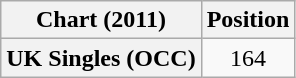<table class="wikitable plainrowheaders" style="text-align:center">
<tr>
<th scope="col">Chart (2011)</th>
<th scope="col">Position</th>
</tr>
<tr>
<th scope="row">UK Singles (OCC)</th>
<td>164</td>
</tr>
</table>
